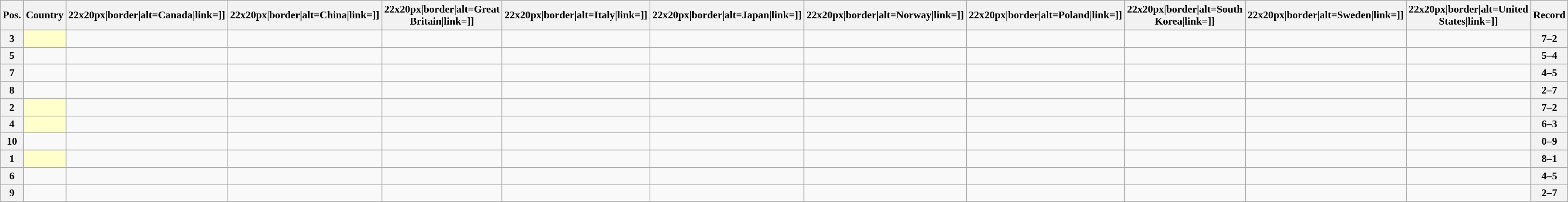<table class="wikitable sortable nowrap" style="text-align:center; font-size:0.9em">
<tr>
<th>Pos.</th>
<th>Country</th>
<th [[Image:>22x20px|border|alt=Canada|link=]]</th>
<th [[Image:>22x20px|border|alt=China|link=]]</th>
<th [[Image:>22x20px|border|alt=Great Britain|link=]]</th>
<th [[Image:>22x20px|border|alt=Italy|link=]]</th>
<th [[Image:>22x20px|border|alt=Japan|link=]]</th>
<th [[Image:>22x20px|border|alt=Norway|link=]]</th>
<th [[Image:>22x20px|border|alt=Poland|link=]]</th>
<th [[Image:>22x20px|border|alt=South Korea|link=]]</th>
<th [[Image:>22x20px|border|alt=Sweden|link=]]</th>
<th [[Image:>22x20px|border|alt=United States|link=]]</th>
<th>Record</th>
</tr>
<tr>
<th>3</th>
<td style="text-align:left; background:#ffffcc;"></td>
<td></td>
<td></td>
<td></td>
<td></td>
<td></td>
<td></td>
<td></td>
<td></td>
<td></td>
<td></td>
<th>7–2</th>
</tr>
<tr>
<th>5</th>
<td style="text-align:left;"></td>
<td></td>
<td></td>
<td></td>
<td></td>
<td></td>
<td></td>
<td></td>
<td></td>
<td></td>
<td></td>
<th>5–4</th>
</tr>
<tr>
<th>7</th>
<td style="text-align:left;"></td>
<td></td>
<td></td>
<td></td>
<td></td>
<td></td>
<td></td>
<td></td>
<td></td>
<td></td>
<td></td>
<th>4–5</th>
</tr>
<tr>
<th>8</th>
<td style="text-align:left;"></td>
<td></td>
<td></td>
<td></td>
<td></td>
<td></td>
<td></td>
<td></td>
<td></td>
<td></td>
<td></td>
<th>2–7</th>
</tr>
<tr>
<th>2</th>
<td style="text-align:left; background:#ffffcc;"></td>
<td></td>
<td></td>
<td></td>
<td></td>
<td></td>
<td></td>
<td></td>
<td></td>
<td></td>
<td></td>
<th>7–2</th>
</tr>
<tr>
<th>4</th>
<td style="text-align:left; background:#ffffcc;"></td>
<td></td>
<td></td>
<td></td>
<td></td>
<td></td>
<td></td>
<td></td>
<td></td>
<td></td>
<td></td>
<th>6–3</th>
</tr>
<tr>
<th>10</th>
<td style="text-align:left;"></td>
<td></td>
<td></td>
<td></td>
<td></td>
<td></td>
<td></td>
<td></td>
<td></td>
<td></td>
<td></td>
<th>0–9</th>
</tr>
<tr>
<th>1</th>
<td style="text-align:left; background:#ffffcc;"></td>
<td></td>
<td></td>
<td></td>
<td></td>
<td></td>
<td></td>
<td></td>
<td></td>
<td></td>
<td></td>
<th>8–1</th>
</tr>
<tr>
<th>6</th>
<td style="text-align:left;"></td>
<td></td>
<td></td>
<td></td>
<td></td>
<td></td>
<td></td>
<td></td>
<td></td>
<td></td>
<td></td>
<th>4–5</th>
</tr>
<tr>
<th>9</th>
<td style="text-align:left;"></td>
<td></td>
<td></td>
<td></td>
<td></td>
<td></td>
<td></td>
<td></td>
<td></td>
<td></td>
<td></td>
<th>2–7</th>
</tr>
</table>
